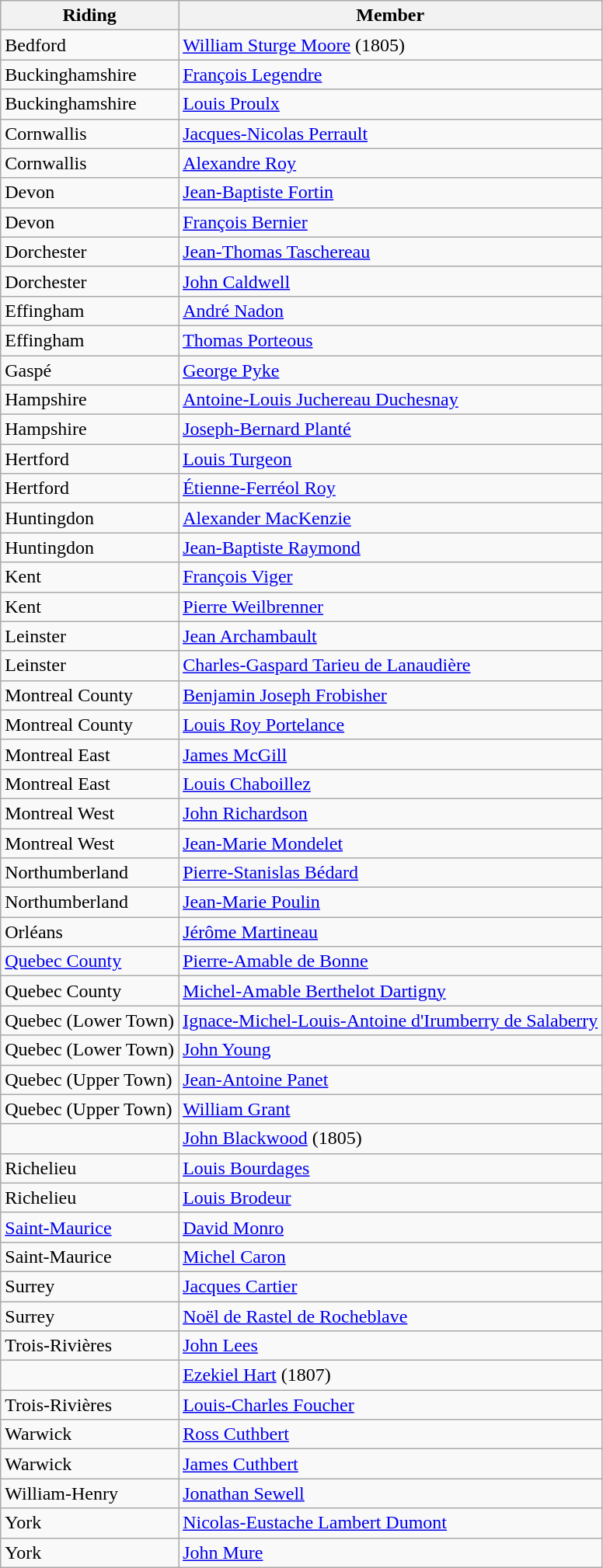<table class="wikitable">
<tr>
<th>Riding</th>
<th>Member</th>
</tr>
<tr>
<td>Bedford</td>
<td><a href='#'>William Sturge Moore</a> (1805)</td>
</tr>
<tr>
<td>Buckinghamshire</td>
<td><a href='#'>François Legendre</a></td>
</tr>
<tr>
<td>Buckinghamshire</td>
<td><a href='#'>Louis Proulx</a></td>
</tr>
<tr>
<td>Cornwallis</td>
<td><a href='#'>Jacques-Nicolas Perrault</a></td>
</tr>
<tr>
<td>Cornwallis</td>
<td><a href='#'>Alexandre Roy</a></td>
</tr>
<tr>
<td>Devon</td>
<td><a href='#'>Jean-Baptiste Fortin</a></td>
</tr>
<tr>
<td>Devon</td>
<td><a href='#'>François Bernier</a></td>
</tr>
<tr>
<td>Dorchester</td>
<td><a href='#'>Jean-Thomas Taschereau</a></td>
</tr>
<tr>
<td>Dorchester</td>
<td><a href='#'>John Caldwell</a></td>
</tr>
<tr>
<td>Effingham</td>
<td><a href='#'>André Nadon</a></td>
</tr>
<tr>
<td>Effingham</td>
<td><a href='#'>Thomas Porteous</a></td>
</tr>
<tr>
<td>Gaspé</td>
<td><a href='#'>George Pyke</a></td>
</tr>
<tr>
<td>Hampshire</td>
<td><a href='#'>Antoine-Louis Juchereau Duchesnay</a></td>
</tr>
<tr>
<td>Hampshire</td>
<td><a href='#'>Joseph-Bernard Planté</a></td>
</tr>
<tr>
<td>Hertford</td>
<td><a href='#'>Louis Turgeon</a></td>
</tr>
<tr>
<td>Hertford</td>
<td><a href='#'>Étienne-Ferréol Roy</a></td>
</tr>
<tr>
<td>Huntingdon</td>
<td><a href='#'>Alexander MacKenzie</a></td>
</tr>
<tr>
<td>Huntingdon</td>
<td><a href='#'>Jean-Baptiste Raymond</a></td>
</tr>
<tr>
<td>Kent</td>
<td><a href='#'>François Viger</a></td>
</tr>
<tr>
<td>Kent</td>
<td><a href='#'>Pierre Weilbrenner</a></td>
</tr>
<tr>
<td>Leinster</td>
<td><a href='#'>Jean Archambault</a></td>
</tr>
<tr>
<td>Leinster</td>
<td><a href='#'>Charles-Gaspard Tarieu de Lanaudière</a></td>
</tr>
<tr>
<td>Montreal County</td>
<td><a href='#'>Benjamin Joseph Frobisher</a></td>
</tr>
<tr>
<td>Montreal County</td>
<td><a href='#'>Louis Roy Portelance</a></td>
</tr>
<tr>
<td>Montreal East</td>
<td><a href='#'>James McGill</a></td>
</tr>
<tr>
<td>Montreal East</td>
<td><a href='#'>Louis Chaboillez</a></td>
</tr>
<tr>
<td>Montreal West</td>
<td><a href='#'>John Richardson</a></td>
</tr>
<tr>
<td>Montreal West</td>
<td><a href='#'>Jean-Marie Mondelet</a></td>
</tr>
<tr>
<td>Northumberland</td>
<td><a href='#'>Pierre-Stanislas Bédard</a></td>
</tr>
<tr>
<td>Northumberland</td>
<td><a href='#'>Jean-Marie Poulin</a></td>
</tr>
<tr>
<td>Orléans</td>
<td><a href='#'>Jérôme Martineau</a></td>
</tr>
<tr>
<td><a href='#'>Quebec County</a></td>
<td><a href='#'>Pierre-Amable de Bonne</a></td>
</tr>
<tr>
<td>Quebec County</td>
<td><a href='#'>Michel-Amable Berthelot Dartigny</a></td>
</tr>
<tr>
<td>Quebec (Lower Town)</td>
<td><a href='#'>Ignace-Michel-Louis-Antoine d'Irumberry de Salaberry</a></td>
</tr>
<tr>
<td>Quebec (Lower Town)</td>
<td><a href='#'>John Young</a></td>
</tr>
<tr>
<td>Quebec (Upper Town)</td>
<td><a href='#'>Jean-Antoine Panet</a></td>
</tr>
<tr>
<td>Quebec (Upper Town)</td>
<td><a href='#'>William Grant</a></td>
</tr>
<tr>
<td></td>
<td><a href='#'>John Blackwood</a> (1805)</td>
</tr>
<tr>
<td>Richelieu</td>
<td><a href='#'>Louis Bourdages</a></td>
</tr>
<tr>
<td>Richelieu</td>
<td><a href='#'>Louis Brodeur</a></td>
</tr>
<tr>
<td><a href='#'>Saint-Maurice</a></td>
<td><a href='#'>David Monro</a></td>
</tr>
<tr>
<td>Saint-Maurice</td>
<td><a href='#'>Michel Caron</a></td>
</tr>
<tr>
<td>Surrey</td>
<td><a href='#'>Jacques Cartier</a></td>
</tr>
<tr>
<td>Surrey</td>
<td><a href='#'>Noël de Rastel de Rocheblave</a></td>
</tr>
<tr>
<td>Trois-Rivières</td>
<td><a href='#'>John Lees</a></td>
</tr>
<tr>
<td></td>
<td><a href='#'>Ezekiel Hart</a> (1807) </td>
</tr>
<tr>
<td>Trois-Rivières</td>
<td><a href='#'>Louis-Charles Foucher</a></td>
</tr>
<tr>
<td>Warwick</td>
<td><a href='#'>Ross Cuthbert</a></td>
</tr>
<tr>
<td>Warwick</td>
<td><a href='#'>James Cuthbert</a></td>
</tr>
<tr>
<td>William-Henry</td>
<td><a href='#'>Jonathan Sewell</a></td>
</tr>
<tr>
<td>York</td>
<td><a href='#'>Nicolas-Eustache Lambert Dumont</a></td>
</tr>
<tr>
<td>York</td>
<td><a href='#'>John Mure</a></td>
</tr>
</table>
